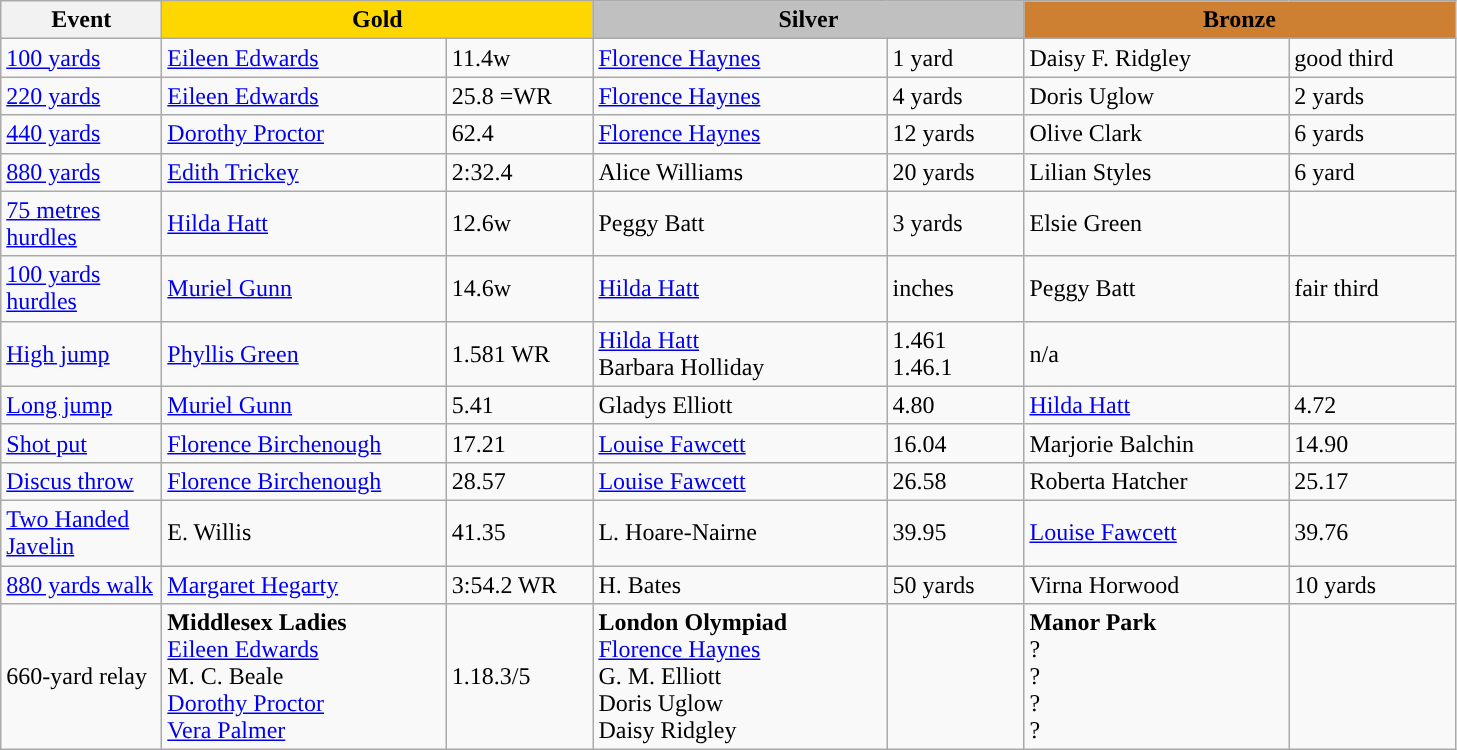<table class="wikitable" style="text-align:left">
<tr>
<th width=100>Event</th>
<th colspan="2" width="280" style="background:gold;">Gold</th>
<th colspan="2" width="280" style="background:silver;">Silver</th>
<th colspan="2" width="280" style="background:#CD7F32;">Bronze</th>
</tr>
<tr>
<td><a href='#'>100 yards</a></td>
<td><a href='#'>Eileen Edwards</a></td>
<td>11.4w</td>
<td><a href='#'>Florence Haynes</a></td>
<td>1 yard</td>
<td>Daisy F. Ridgley</td>
<td>good third</td>
</tr>
<tr>
<td><a href='#'>220 yards</a></td>
<td><a href='#'>Eileen Edwards</a></td>
<td>25.8 =WR</td>
<td><a href='#'>Florence Haynes</a></td>
<td>4 yards</td>
<td>Doris Uglow</td>
<td>2 yards</td>
</tr>
<tr>
<td><a href='#'>440 yards</a></td>
<td><a href='#'>Dorothy Proctor</a></td>
<td>62.4</td>
<td><a href='#'>Florence Haynes</a></td>
<td>12 yards</td>
<td>Olive Clark</td>
<td>6 yards</td>
</tr>
<tr>
<td><a href='#'>880 yards</a></td>
<td><a href='#'>Edith Trickey</a></td>
<td>2:32.4</td>
<td>Alice Williams</td>
<td>20 yards</td>
<td>Lilian Styles</td>
<td>6 yard</td>
</tr>
<tr>
<td><a href='#'>75 metres hurdles</a></td>
<td><a href='#'>Hilda Hatt</a></td>
<td>12.6w</td>
<td>Peggy Batt</td>
<td>3 yards</td>
<td>Elsie Green</td>
<td></td>
</tr>
<tr>
<td><a href='#'>100 yards hurdles</a></td>
<td><a href='#'>Muriel Gunn</a></td>
<td>14.6w</td>
<td><a href='#'>Hilda Hatt</a></td>
<td>inches</td>
<td>Peggy Batt</td>
<td>fair third</td>
</tr>
<tr>
<td><a href='#'>High jump</a></td>
<td><a href='#'>Phyllis Green</a></td>
<td>1.581 WR</td>
<td><a href='#'>Hilda Hatt</a> <br>Barbara Holliday</td>
<td>1.461<br>1.46.1</td>
<td>n/a</td>
</tr>
<tr>
<td><a href='#'>Long jump</a></td>
<td><a href='#'>Muriel Gunn</a></td>
<td>5.41</td>
<td>Gladys Elliott</td>
<td>4.80</td>
<td><a href='#'>Hilda Hatt</a></td>
<td>4.72</td>
</tr>
<tr>
<td><a href='#'>Shot put</a></td>
<td><a href='#'>Florence Birchenough</a></td>
<td>17.21</td>
<td><a href='#'>Louise Fawcett</a></td>
<td>16.04</td>
<td>Marjorie Balchin</td>
<td>14.90</td>
</tr>
<tr>
<td><a href='#'>Discus throw</a></td>
<td><a href='#'>Florence Birchenough</a></td>
<td>28.57</td>
<td><a href='#'>Louise Fawcett</a></td>
<td>26.58</td>
<td>Roberta Hatcher</td>
<td>25.17</td>
</tr>
<tr>
<td><a href='#'>Two Handed Javelin</a></td>
<td>E. Willis</td>
<td>41.35</td>
<td>L. Hoare-Nairne</td>
<td>39.95</td>
<td><a href='#'>Louise Fawcett</a></td>
<td>39.76</td>
</tr>
<tr>
<td><a href='#'>880 yards walk</a></td>
<td><a href='#'>Margaret Hegarty</a></td>
<td>3:54.2 WR</td>
<td>H. Bates</td>
<td>50 yards</td>
<td>Virna Horwood</td>
<td>10 yards</td>
</tr>
<tr>
<td>660-yard relay</td>
<td><strong>Middlesex Ladies</strong><br><a href='#'>Eileen Edwards</a><br>M. C. Beale<br><a href='#'>Dorothy Proctor</a><br><a href='#'>Vera Palmer</a></td>
<td>1.18.3/5</td>
<td><strong>London Olympiad</strong><br><a href='#'>Florence Haynes</a><br>G. M. Elliott<br>Doris Uglow<br>Daisy Ridgley</td>
<td></td>
<td><strong>Manor Park</strong><br>?<br>?<br>?<br>?</td>
<td></td>
</tr>
</table>
